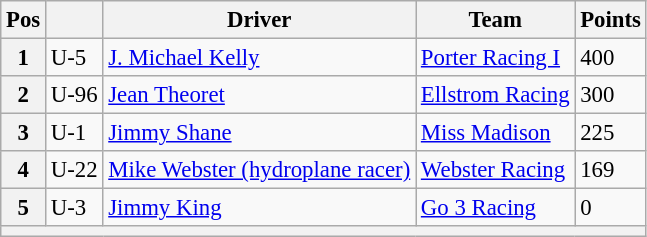<table class="wikitable" style="font-size:95%">
<tr>
<th>Pos</th>
<th></th>
<th>Driver</th>
<th>Team</th>
<th>Points</th>
</tr>
<tr>
<th>1</th>
<td>U-5</td>
<td><a href='#'>J. Michael Kelly</a></td>
<td><a href='#'>Porter Racing I</a></td>
<td>400</td>
</tr>
<tr>
<th>2</th>
<td>U-96</td>
<td><a href='#'>Jean Theoret</a></td>
<td><a href='#'>Ellstrom Racing</a></td>
<td>300</td>
</tr>
<tr>
<th>3</th>
<td>U-1</td>
<td><a href='#'>Jimmy Shane</a></td>
<td><a href='#'>Miss Madison</a></td>
<td>225</td>
</tr>
<tr>
<th>4</th>
<td>U-22</td>
<td><a href='#'>Mike Webster (hydroplane racer)</a></td>
<td><a href='#'>Webster Racing</a></td>
<td>169</td>
</tr>
<tr>
<th>5</th>
<td>U-3</td>
<td><a href='#'>Jimmy King</a></td>
<td><a href='#'>Go 3 Racing</a></td>
<td>0</td>
</tr>
<tr>
<th colspan="6"></th>
</tr>
</table>
